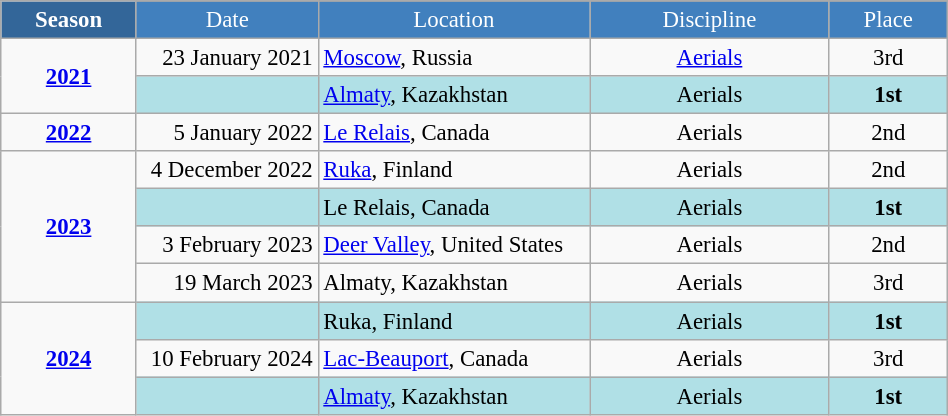<table class="wikitable" style="font-size:95%; text-align:center; border:grey solid 1px; border-collapse:collapse;" width="50%">
<tr style="background-color:#369; color:white;">
<td rowspan="2" colspan="1" width="3%"><strong>Season</strong></td>
</tr>
<tr style="background-color:#4180be; color:white;">
<td width="4%">Date</td>
<td width="8%">Location</td>
<td width="7%">Discipline</td>
<td width="3%">Place</td>
</tr>
<tr>
<td rowspan="2"><strong><a href='#'>2021</a></strong></td>
<td align=right>23 January 2021</td>
<td align=left> <a href='#'>Moscow</a>, Russia</td>
<td><a href='#'>Aerials</a></td>
<td>3rd</td>
</tr>
<tr>
<td align=right bgcolor="#BOEOE6"></td>
<td bgcolor="#BOEOE6" align=left> <a href='#'>Almaty</a>, Kazakhstan</td>
<td bgcolor="#BOEOE6">Aerials</td>
<td bgcolor="#BOEOE6"><strong>1st</strong></td>
</tr>
<tr>
<td><strong><a href='#'>2022</a></strong></td>
<td align=right>5 January 2022</td>
<td align=left> <a href='#'>Le Relais</a>, Canada</td>
<td>Aerials</td>
<td>2nd</td>
</tr>
<tr>
<td rowspan=4><strong><a href='#'>2023</a></strong></td>
<td align=right>4 December 2022</td>
<td align=left> <a href='#'>Ruka</a>, Finland</td>
<td>Aerials</td>
<td>2nd</td>
</tr>
<tr>
<td align=right bgcolor="#BOEOE6"></td>
<td bgcolor="#BOEOE6" align=left> Le Relais, Canada</td>
<td bgcolor="#BOEOE6">Aerials</td>
<td bgcolor="#BOEOE6"><strong>1st</strong></td>
</tr>
<tr>
<td align=right>3 February 2023</td>
<td align=left> <a href='#'>Deer Valley</a>, United States</td>
<td>Aerials</td>
<td>2nd</td>
</tr>
<tr>
<td align=right>19 March 2023</td>
<td align=left> Almaty, Kazakhstan</td>
<td>Aerials</td>
<td>3rd</td>
</tr>
<tr>
<td rowspan=3><strong><a href='#'>2024</a></strong></td>
<td align=right bgcolor="#BOEOE6"></td>
<td bgcolor="#BOEOE6" align=left> Ruka, Finland</td>
<td bgcolor="#BOEOE6">Aerials</td>
<td bgcolor="#BOEOE6"><strong>1st</strong></td>
</tr>
<tr>
<td align=right>10 February 2024</td>
<td align=left> <a href='#'>Lac-Beauport</a>, Canada</td>
<td>Aerials</td>
<td>3rd</td>
</tr>
<tr>
<td align=right bgcolor="#BOEOE6"></td>
<td bgcolor="#BOEOE6" align=left> <a href='#'>Almaty</a>, Kazakhstan</td>
<td bgcolor="#BOEOE6">Aerials</td>
<td bgcolor="#BOEOE6"><strong>1st</strong></td>
</tr>
</table>
